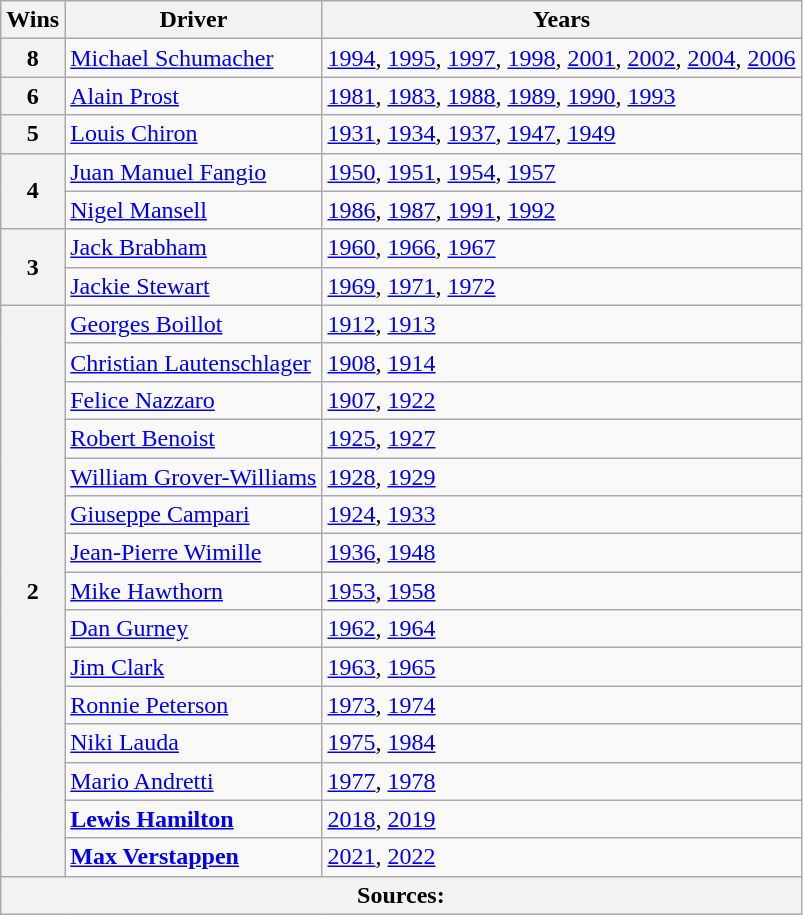<table class="wikitable">
<tr>
<th>Wins</th>
<th>Driver</th>
<th>Years</th>
</tr>
<tr>
<th>8</th>
<td> <a href='#'>Michael Schumacher</a></td>
<td><a href='#'>1994</a>, <a href='#'>1995</a>, <a href='#'>1997</a>, <a href='#'>1998</a>, <a href='#'>2001</a>, <a href='#'>2002</a>, <a href='#'>2004</a>, <a href='#'>2006</a></td>
</tr>
<tr>
<th>6</th>
<td> <a href='#'>Alain Prost</a></td>
<td><a href='#'>1981</a>, <a href='#'>1983</a>, <a href='#'>1988</a>, <a href='#'>1989</a>, <a href='#'>1990</a>, <a href='#'>1993</a></td>
</tr>
<tr>
<th>5</th>
<td> <a href='#'>Louis Chiron</a></td>
<td><span><a href='#'>1931</a>,</span> <span><a href='#'>1934</a></span>, <span><a href='#'>1937</a></span>, <span><a href='#'>1947</a></span>, <span><a href='#'>1949</a></span></td>
</tr>
<tr>
<th rowspan="2">4</th>
<td> <a href='#'>Juan Manuel Fangio</a></td>
<td><a href='#'>1950</a>, <a href='#'>1951</a>, <a href='#'>1954</a>, <a href='#'>1957</a></td>
</tr>
<tr>
<td> <a href='#'>Nigel Mansell</a></td>
<td><a href='#'>1986</a>, <a href='#'>1987</a>, <a href='#'>1991</a>, <a href='#'>1992</a></td>
</tr>
<tr>
<th rowspan="2">3</th>
<td> <a href='#'>Jack Brabham</a></td>
<td><a href='#'>1960</a>, <a href='#'>1966</a>, <a href='#'>1967</a></td>
</tr>
<tr>
<td> <a href='#'>Jackie Stewart</a></td>
<td><a href='#'>1969</a>, <a href='#'>1971</a>, <a href='#'>1972</a></td>
</tr>
<tr>
<th rowspan="15">2</th>
<td> <a href='#'>Georges Boillot</a></td>
<td><span><a href='#'>1912</a></span>, <span><a href='#'>1913</a></span></td>
</tr>
<tr>
<td> <a href='#'>Christian Lautenschlager</a></td>
<td><span><a href='#'>1908</a></span>, <span><a href='#'>1914</a></span></td>
</tr>
<tr>
<td> <a href='#'>Felice Nazzaro</a></td>
<td><span><a href='#'>1907</a></span>, <span><a href='#'>1922</a></span></td>
</tr>
<tr>
<td> <a href='#'>Robert Benoist</a></td>
<td><span><a href='#'>1925</a></span>, <span><a href='#'>1927</a></span></td>
</tr>
<tr>
<td> <a href='#'>William Grover-Williams</a></td>
<td><span><a href='#'>1928</a></span>, <span><a href='#'>1929</a></span></td>
</tr>
<tr>
<td> <a href='#'>Giuseppe Campari</a></td>
<td><span><a href='#'>1924</a></span>, <span><a href='#'>1933</a></span></td>
</tr>
<tr>
<td> <a href='#'>Jean-Pierre Wimille</a></td>
<td><span><a href='#'>1936</a></span>, <span><a href='#'>1948</a></span></td>
</tr>
<tr>
<td> <a href='#'>Mike Hawthorn</a></td>
<td><a href='#'>1953</a>, <a href='#'>1958</a></td>
</tr>
<tr>
<td> <a href='#'>Dan Gurney</a></td>
<td><a href='#'>1962</a>, <a href='#'>1964</a></td>
</tr>
<tr>
<td> <a href='#'>Jim Clark</a></td>
<td><a href='#'>1963</a>, <a href='#'>1965</a></td>
</tr>
<tr>
<td> <a href='#'>Ronnie Peterson</a></td>
<td><a href='#'>1973</a>, <a href='#'>1974</a></td>
</tr>
<tr>
<td> <a href='#'>Niki Lauda</a></td>
<td><a href='#'>1975</a>, <a href='#'>1984</a></td>
</tr>
<tr>
<td> <a href='#'>Mario Andretti</a></td>
<td><a href='#'>1977</a>, <a href='#'>1978</a></td>
</tr>
<tr>
<td> <strong><a href='#'>Lewis Hamilton</a></strong></td>
<td><a href='#'>2018</a>, <a href='#'>2019</a></td>
</tr>
<tr>
<td> <strong><a href='#'>Max Verstappen</a></strong></td>
<td><a href='#'>2021</a>, <a href='#'>2022</a></td>
</tr>
<tr>
<th colspan=3>Sources:</th>
</tr>
</table>
